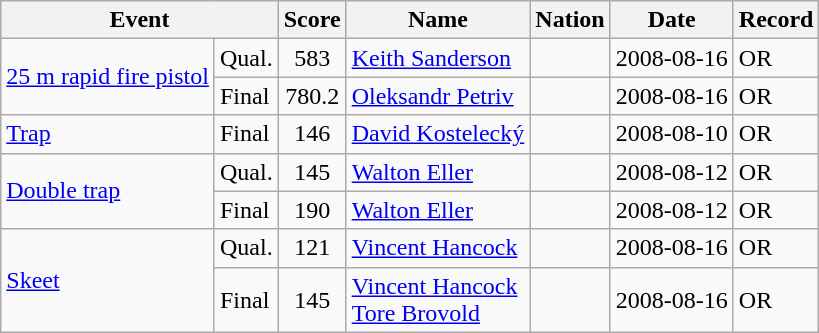<table class="wikitable">
<tr>
<th colspan=2>Event</th>
<th>Score</th>
<th>Name</th>
<th>Nation</th>
<th>Date</th>
<th>Record</th>
</tr>
<tr>
<td rowspan=2><a href='#'>25 m rapid fire pistol</a></td>
<td>Qual.</td>
<td align=center>583</td>
<td><a href='#'>Keith Sanderson</a></td>
<td></td>
<td>2008-08-16</td>
<td>OR</td>
</tr>
<tr>
<td>Final</td>
<td align=center>780.2</td>
<td><a href='#'>Oleksandr Petriv</a></td>
<td></td>
<td>2008-08-16</td>
<td>OR</td>
</tr>
<tr>
<td><a href='#'>Trap</a></td>
<td>Final</td>
<td align=center>146</td>
<td><a href='#'>David Kostelecký</a></td>
<td></td>
<td>2008-08-10</td>
<td>OR</td>
</tr>
<tr>
<td rowspan=2><a href='#'>Double trap</a></td>
<td>Qual.</td>
<td align=center>145</td>
<td><a href='#'>Walton Eller</a></td>
<td></td>
<td>2008-08-12</td>
<td>OR</td>
</tr>
<tr>
<td>Final</td>
<td align=center>190</td>
<td><a href='#'>Walton Eller</a></td>
<td></td>
<td>2008-08-12</td>
<td>OR</td>
</tr>
<tr>
<td rowspan=2><a href='#'>Skeet</a></td>
<td>Qual.</td>
<td align=center>121</td>
<td><a href='#'>Vincent Hancock</a></td>
<td></td>
<td>2008-08-16</td>
<td>OR</td>
</tr>
<tr>
<td>Final</td>
<td align=center>145</td>
<td><a href='#'>Vincent Hancock</a><br><a href='#'>Tore Brovold</a></td>
<td><br></td>
<td>2008-08-16</td>
<td>OR</td>
</tr>
</table>
